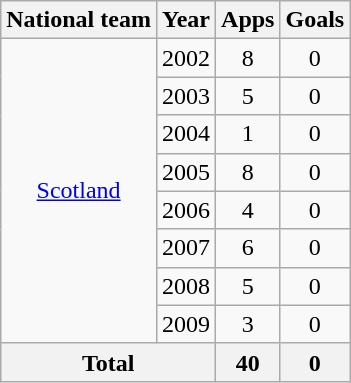<table class="wikitable" style="text-align:center">
<tr>
<th>National team</th>
<th>Year</th>
<th>Apps</th>
<th>Goals</th>
</tr>
<tr>
<td rowspan="8"><a href='#'>Scotland</a></td>
<td>2002</td>
<td>8</td>
<td>0</td>
</tr>
<tr>
<td>2003</td>
<td>5</td>
<td>0</td>
</tr>
<tr>
<td>2004</td>
<td>1</td>
<td>0</td>
</tr>
<tr>
<td>2005</td>
<td>8</td>
<td>0</td>
</tr>
<tr>
<td>2006</td>
<td>4</td>
<td>0</td>
</tr>
<tr>
<td>2007</td>
<td>6</td>
<td>0</td>
</tr>
<tr>
<td>2008</td>
<td>5</td>
<td>0</td>
</tr>
<tr>
<td>2009</td>
<td>3</td>
<td>0</td>
</tr>
<tr>
<th colspan="2">Total</th>
<th>40</th>
<th>0</th>
</tr>
</table>
